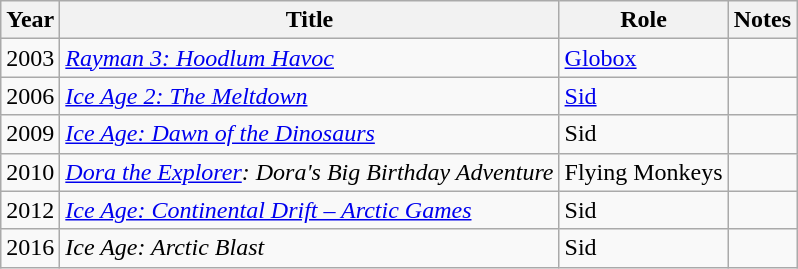<table class = "wikitable sortable">
<tr>
<th>Year</th>
<th>Title</th>
<th>Role</th>
<th>Notes</th>
</tr>
<tr>
<td>2003</td>
<td><em><a href='#'>Rayman 3: Hoodlum Havoc</a></em></td>
<td><a href='#'>Globox</a></td>
<td></td>
</tr>
<tr>
<td>2006</td>
<td><em><a href='#'>Ice Age 2: The Meltdown</a></em></td>
<td><a href='#'>Sid</a></td>
<td></td>
</tr>
<tr>
<td>2009</td>
<td><em><a href='#'>Ice Age: Dawn of the Dinosaurs</a></em></td>
<td>Sid</td>
<td></td>
</tr>
<tr>
<td>2010</td>
<td><em><a href='#'>Dora the Explorer</a>: Dora's Big Birthday Adventure</em></td>
<td>Flying Monkeys</td>
<td></td>
</tr>
<tr>
<td>2012</td>
<td><em><a href='#'>Ice Age: Continental Drift – Arctic Games</a></em></td>
<td>Sid</td>
<td></td>
</tr>
<tr>
<td>2016</td>
<td><em>Ice Age: Arctic Blast</em></td>
<td>Sid</td>
<td></td>
</tr>
</table>
